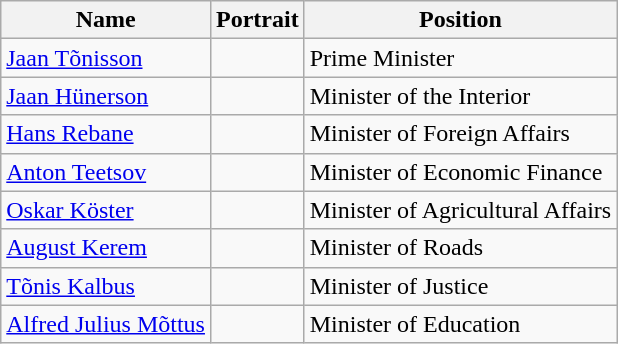<table class="wikitable">
<tr>
<th>Name</th>
<th>Portrait</th>
<th>Position</th>
</tr>
<tr>
<td><a href='#'>Jaan Tõnisson</a></td>
<td></td>
<td>Prime Minister</td>
</tr>
<tr>
<td><a href='#'>Jaan Hünerson</a></td>
<td></td>
<td>Minister of the Interior</td>
</tr>
<tr>
<td><a href='#'>Hans Rebane</a></td>
<td></td>
<td>Minister of Foreign Affairs</td>
</tr>
<tr>
<td><a href='#'>Anton Teetsov</a></td>
<td></td>
<td>Minister of Economic Finance</td>
</tr>
<tr>
<td><a href='#'>Oskar Köster</a></td>
<td></td>
<td>Minister of Agricultural Affairs</td>
</tr>
<tr>
<td><a href='#'>August Kerem</a></td>
<td></td>
<td>Minister of Roads</td>
</tr>
<tr>
<td><a href='#'>Tõnis Kalbus</a></td>
<td></td>
<td>Minister of Justice</td>
</tr>
<tr>
<td><a href='#'>Alfred Julius Mõttus</a></td>
<td></td>
<td>Minister of Education</td>
</tr>
</table>
